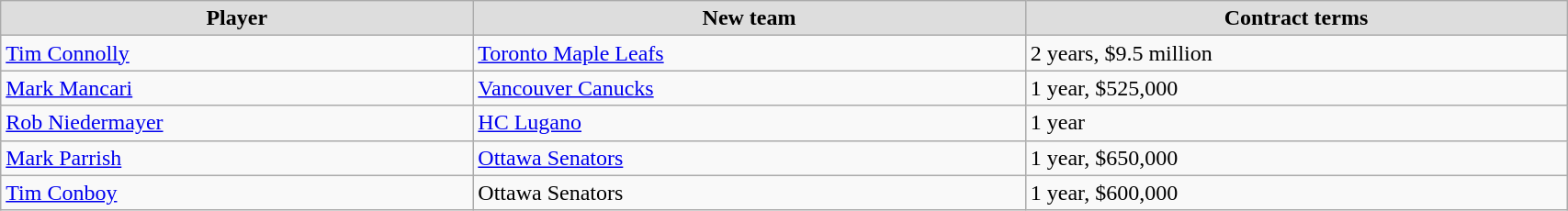<table class="wikitable" width=90%>
<tr align="center" bgcolor="#dddddd">
<td><strong>Player</strong></td>
<td><strong>New team</strong></td>
<td><strong>Contract terms</strong></td>
</tr>
<tr>
<td><a href='#'>Tim Connolly</a></td>
<td><a href='#'>Toronto Maple Leafs</a></td>
<td>2 years, $9.5 million</td>
</tr>
<tr>
<td><a href='#'>Mark Mancari</a></td>
<td><a href='#'>Vancouver Canucks</a></td>
<td>1 year, $525,000</td>
</tr>
<tr>
<td><a href='#'>Rob Niedermayer</a></td>
<td><a href='#'>HC Lugano</a></td>
<td>1 year</td>
</tr>
<tr>
<td><a href='#'>Mark Parrish</a></td>
<td><a href='#'>Ottawa Senators</a></td>
<td>1 year, $650,000</td>
</tr>
<tr>
<td><a href='#'>Tim Conboy</a></td>
<td>Ottawa Senators</td>
<td>1 year, $600,000</td>
</tr>
</table>
